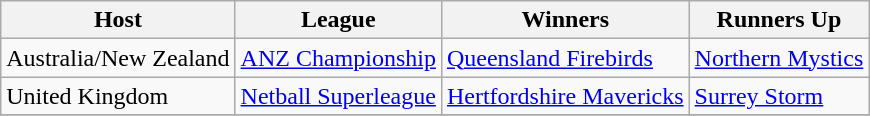<table class="wikitable collapsible">
<tr>
<th>Host</th>
<th>League</th>
<th>Winners</th>
<th>Runners Up</th>
</tr>
<tr>
<td>Australia/New Zealand</td>
<td><a href='#'>ANZ Championship</a></td>
<td><a href='#'>Queensland Firebirds</a></td>
<td><a href='#'>Northern Mystics</a></td>
</tr>
<tr>
<td>United Kingdom</td>
<td><a href='#'>Netball Superleague</a></td>
<td><a href='#'>Hertfordshire Mavericks</a></td>
<td><a href='#'>Surrey Storm</a></td>
</tr>
<tr>
</tr>
</table>
